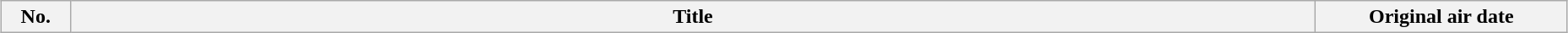<table class="plainrowheaders wikitable" style="width:98%; margin:auto; background:#FFF;">
<tr>
<th style="width:3em;">No.</th>
<th>Title</th>
<th style="width:12em;">Original air date<br>











</th>
</tr>
</table>
